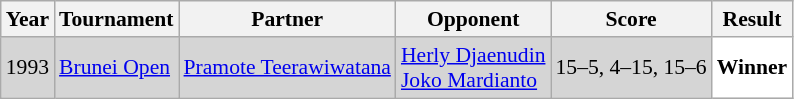<table class="sortable wikitable" style="font-size: 90%;">
<tr>
<th>Year</th>
<th>Tournament</th>
<th>Partner</th>
<th>Opponent</th>
<th>Score</th>
<th>Result</th>
</tr>
<tr style="background:#D5D5D5">
<td align="center">1993</td>
<td align="left"><a href='#'>Brunei Open</a></td>
<td align="left"> <a href='#'>Pramote Teerawiwatana</a></td>
<td align="left"> <a href='#'>Herly Djaenudin</a> <br>  <a href='#'>Joko Mardianto</a></td>
<td align="left">15–5, 4–15, 15–6</td>
<td style="text-align:left; background:white"> <strong>Winner</strong></td>
</tr>
</table>
